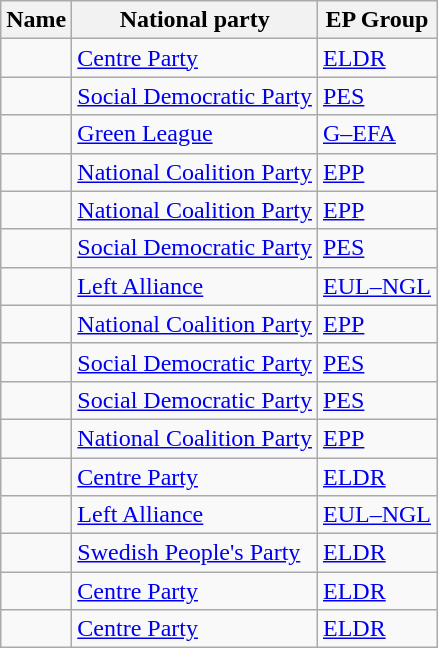<table class="sortable wikitable">
<tr>
<th>Name</th>
<th>National party</th>
<th>EP Group</th>
</tr>
<tr>
<td></td>
<td> <a href='#'>Centre Party</a></td>
<td> <a href='#'>ELDR</a></td>
</tr>
<tr>
<td></td>
<td> <a href='#'>Social Democratic Party</a></td>
<td> <a href='#'>PES</a></td>
</tr>
<tr>
<td></td>
<td> <a href='#'>Green League</a></td>
<td> <a href='#'>G–EFA</a></td>
</tr>
<tr>
<td></td>
<td> <a href='#'>National Coalition Party</a></td>
<td> <a href='#'>EPP</a></td>
</tr>
<tr>
<td></td>
<td> <a href='#'>National Coalition Party</a></td>
<td> <a href='#'>EPP</a></td>
</tr>
<tr>
<td></td>
<td> <a href='#'>Social Democratic Party</a></td>
<td> <a href='#'>PES</a></td>
</tr>
<tr>
<td></td>
<td> <a href='#'>Left Alliance</a></td>
<td> <a href='#'>EUL–NGL</a></td>
</tr>
<tr>
<td></td>
<td> <a href='#'>National Coalition Party</a></td>
<td> <a href='#'>EPP</a></td>
</tr>
<tr>
<td></td>
<td> <a href='#'>Social Democratic Party</a></td>
<td> <a href='#'>PES</a></td>
</tr>
<tr>
<td></td>
<td> <a href='#'>Social Democratic Party</a></td>
<td> <a href='#'>PES</a></td>
</tr>
<tr>
<td></td>
<td> <a href='#'>National Coalition Party</a></td>
<td> <a href='#'>EPP</a></td>
</tr>
<tr>
<td></td>
<td> <a href='#'>Centre Party</a></td>
<td> <a href='#'>ELDR</a></td>
</tr>
<tr>
<td></td>
<td> <a href='#'>Left Alliance</a></td>
<td> <a href='#'>EUL–NGL</a></td>
</tr>
<tr>
<td></td>
<td> <a href='#'>Swedish People's Party</a></td>
<td> <a href='#'>ELDR</a></td>
</tr>
<tr>
<td></td>
<td> <a href='#'>Centre Party</a></td>
<td> <a href='#'>ELDR</a></td>
</tr>
<tr>
<td></td>
<td> <a href='#'>Centre Party</a></td>
<td> <a href='#'>ELDR</a></td>
</tr>
</table>
